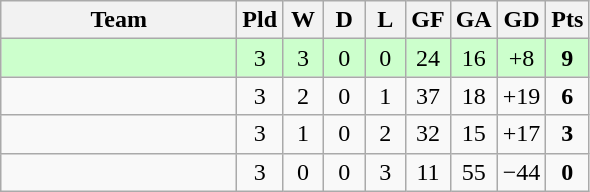<table class="wikitable" style="text-align:center;">
<tr>
<th width=150>Team</th>
<th width=20>Pld</th>
<th width=20>W</th>
<th width=20>D</th>
<th width=20>L</th>
<th width=20>GF</th>
<th width=20>GA</th>
<th width=20>GD</th>
<th width=20>Pts</th>
</tr>
<tr bgcolor=ccffcc>
<td align="left"></td>
<td>3</td>
<td>3</td>
<td>0</td>
<td>0</td>
<td>24</td>
<td>16</td>
<td>+8</td>
<td><strong>9</strong></td>
</tr>
<tr>
<td align="left"></td>
<td>3</td>
<td>2</td>
<td>0</td>
<td>1</td>
<td>37</td>
<td>18</td>
<td>+19</td>
<td><strong>6</strong></td>
</tr>
<tr>
<td align="left"></td>
<td>3</td>
<td>1</td>
<td>0</td>
<td>2</td>
<td>32</td>
<td>15</td>
<td>+17</td>
<td><strong>3</strong></td>
</tr>
<tr>
<td align="left"></td>
<td>3</td>
<td>0</td>
<td>0</td>
<td>3</td>
<td>11</td>
<td>55</td>
<td>−44</td>
<td><strong>0</strong></td>
</tr>
</table>
